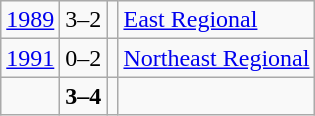<table class="wikitable">
<tr>
<td><a href='#'>1989</a></td>
<td>3–2</td>
<td></td>
<td><a href='#'>East Regional</a></td>
</tr>
<tr>
<td><a href='#'>1991</a></td>
<td>0–2</td>
<td></td>
<td><a href='#'>Northeast Regional</a></td>
</tr>
<tr>
<td></td>
<td><strong>3–4</strong></td>
<td><strong></strong></td>
<td></td>
</tr>
</table>
